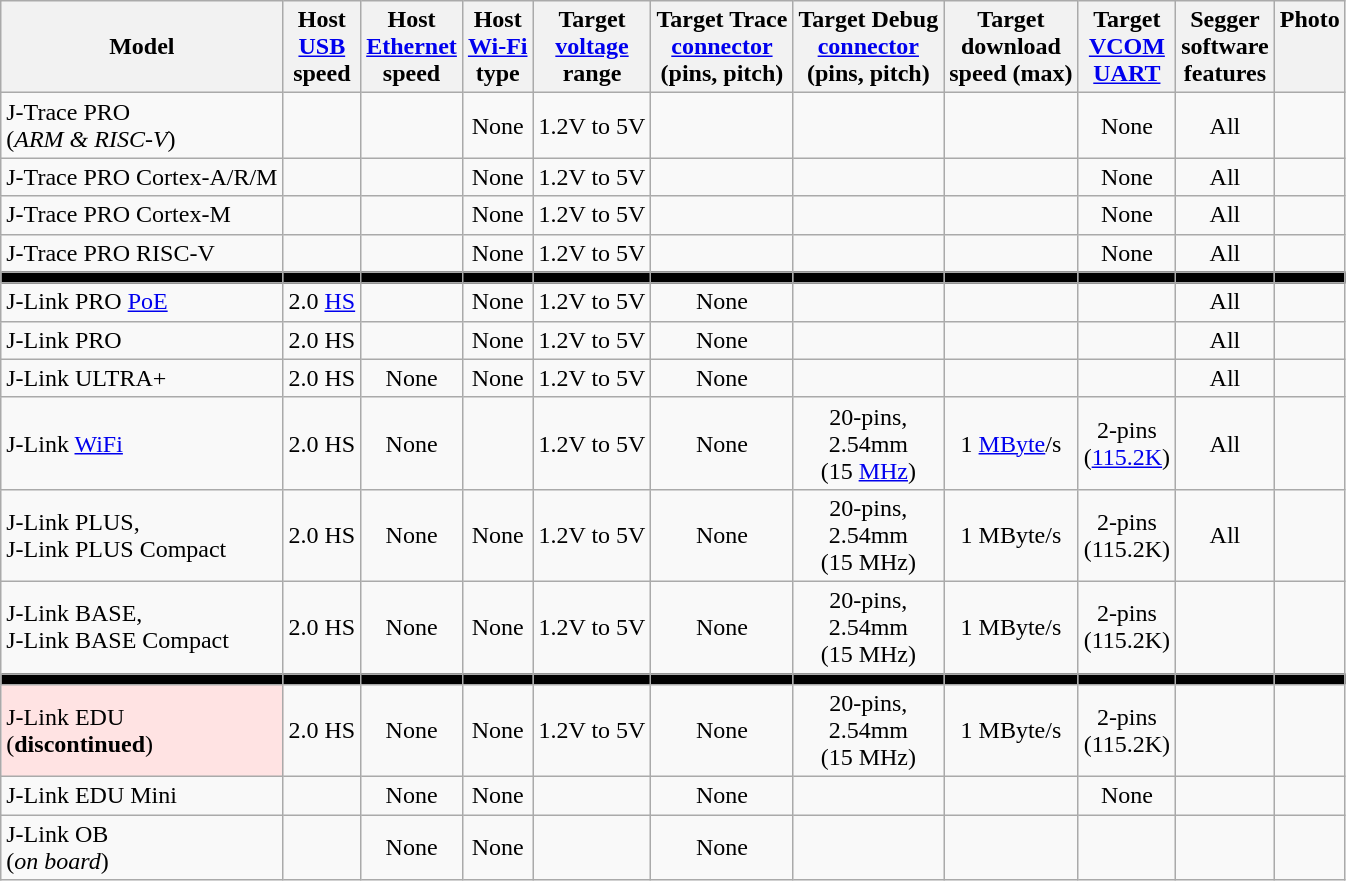<table class="wikitable nounderlines sortable" style="text-align: center;">
<tr>
<th>Model</th>
<th>Host<br><a href='#'>USB</a><br>speed</th>
<th>Host<br><a href='#'>Ethernet</a><br>speed</th>
<th>Host<br><a href='#'>Wi-Fi</a><br>type</th>
<th>Target<br><a href='#'>voltage</a><br>range</th>
<th>Target Trace<br><a href='#'>connector</a><br>(pins, pitch)</th>
<th>Target Debug<br><a href='#'>connector</a><br>(pins, pitch)</th>
<th>Target<br>download<br>speed (max)</th>
<th>Target<br><a href='#'>VCOM</a><br><a href='#'>UART</a></th>
<th>Segger<br>software<br>features</th>
<th>Photo<br> <br> </th>
</tr>
<tr>
<td style="text-align:left">J-Trace PRO<br>(<em>ARM & RISC-V</em>)</td>
<td></td>
<td></td>
<td>None</td>
<td>1.2V to 5V</td>
<td></td>
<td></td>
<td></td>
<td>None</td>
<td>All</td>
<td></td>
</tr>
<tr>
<td style="text-align:left">J-Trace PRO Cortex-A/R/M</td>
<td></td>
<td></td>
<td>None</td>
<td>1.2V to 5V</td>
<td></td>
<td></td>
<td></td>
<td>None</td>
<td>All</td>
<td></td>
</tr>
<tr>
<td style="text-align:left">J-Trace PRO Cortex-M</td>
<td></td>
<td></td>
<td>None</td>
<td>1.2V to 5V</td>
<td></td>
<td></td>
<td></td>
<td>None</td>
<td>All</td>
<td></td>
</tr>
<tr>
<td style="text-align:left">J-Trace PRO RISC-V</td>
<td></td>
<td></td>
<td>None</td>
<td>1.2V to 5V</td>
<td></td>
<td></td>
<td></td>
<td>None</td>
<td>All</td>
<td></td>
</tr>
<tr>
<td style="background: black;"></td>
<td style="background: black;"></td>
<td style="background: black;"></td>
<td style="background: black;"></td>
<td style="background: black;"></td>
<td style="background: black;"></td>
<td style="background: black;"></td>
<td style="background: black;"></td>
<td style="background: black;"></td>
<td style="background: black;"></td>
<td style="background: black;"> </td>
</tr>
<tr>
<td style="text-align:left">J-Link PRO <a href='#'>PoE</a></td>
<td>2.0 <a href='#'>HS</a></td>
<td></td>
<td>None</td>
<td>1.2V to 5V</td>
<td>None</td>
<td></td>
<td></td>
<td></td>
<td>All</td>
<td></td>
</tr>
<tr>
<td style="text-align:left">J-Link PRO</td>
<td>2.0 HS</td>
<td></td>
<td>None</td>
<td>1.2V to 5V</td>
<td>None</td>
<td></td>
<td></td>
<td></td>
<td>All</td>
<td></td>
</tr>
<tr>
<td style="text-align:left">J-Link ULTRA+</td>
<td>2.0 HS</td>
<td>None</td>
<td>None</td>
<td>1.2V to 5V</td>
<td>None</td>
<td></td>
<td></td>
<td></td>
<td>All</td>
<td></td>
</tr>
<tr>
<td style="text-align:left">J-Link <a href='#'>WiFi</a></td>
<td>2.0 HS</td>
<td>None</td>
<td></td>
<td>1.2V to 5V</td>
<td>None</td>
<td>20-pins,<br>2.54mm<br>(15 <a href='#'>MHz</a>)</td>
<td>1 <a href='#'>MByte</a>/s</td>
<td>2-pins<br>(<a href='#'>115.2K</a>)</td>
<td>All</td>
<td></td>
</tr>
<tr>
<td style="text-align:left">J-Link PLUS,<br>J-Link PLUS Compact</td>
<td>2.0 HS</td>
<td>None</td>
<td>None</td>
<td>1.2V to 5V</td>
<td>None</td>
<td>20-pins,<br>2.54mm<br>(15 MHz)</td>
<td>1 MByte/s</td>
<td>2-pins<br>(115.2K)</td>
<td>All</td>
<td> </td>
</tr>
<tr>
<td style="text-align:left">J-Link BASE,<br>J-Link BASE Compact</td>
<td>2.0 HS</td>
<td>None</td>
<td>None</td>
<td>1.2V to 5V</td>
<td>None</td>
<td>20-pins,<br>2.54mm<br>(15 MHz)</td>
<td>1 MByte/s</td>
<td>2-pins<br>(115.2K)</td>
<td></td>
<td> </td>
</tr>
<tr>
<td style="background: black;"></td>
<td style="background: black;"></td>
<td style="background: black;"></td>
<td style="background: black;"></td>
<td style="background: black;"></td>
<td style="background: black;"></td>
<td style="background: black;"></td>
<td style="background: black;"></td>
<td style="background: black;"></td>
<td style="background: black;"></td>
<td style="background: black;"> </td>
</tr>
<tr>
<td style="text-align:left; background: #FFE3E3; color: black">J-Link EDU<br>(<strong>discontinued</strong>)</td>
<td>2.0 HS</td>
<td>None</td>
<td>None</td>
<td>1.2V to 5V</td>
<td>None</td>
<td>20-pins,<br>2.54mm<br>(15 MHz)</td>
<td>1 MByte/s</td>
<td>2-pins<br>(115.2K)</td>
<td></td>
<td></td>
</tr>
<tr>
<td style="text-align:left">J-Link EDU Mini</td>
<td></td>
<td>None</td>
<td>None</td>
<td></td>
<td>None</td>
<td></td>
<td></td>
<td>None</td>
<td></td>
<td></td>
</tr>
<tr>
<td style="text-align:left">J-Link OB<br>(<em>on board</em>)</td>
<td></td>
<td>None</td>
<td>None</td>
<td></td>
<td>None</td>
<td></td>
<td></td>
<td></td>
<td></td>
<td></td>
</tr>
</table>
